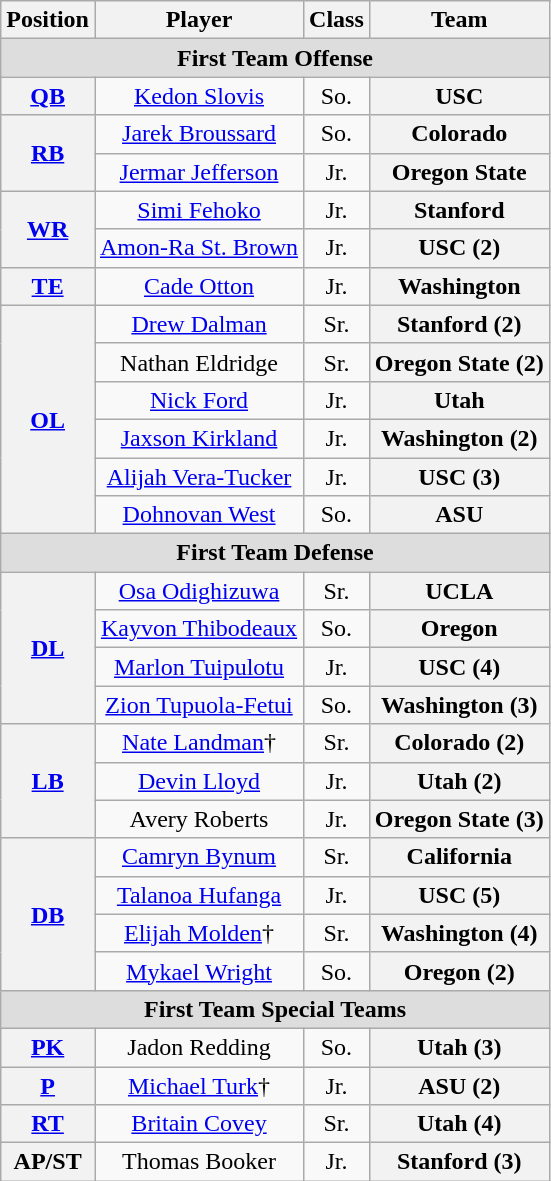<table class="wikitable">
<tr>
<th>Position</th>
<th>Player</th>
<th>Class</th>
<th>Team</th>
</tr>
<tr>
<td colspan="4" style="text-align:center; background:#ddd;"><strong>First Team Offense</strong></td>
</tr>
<tr style="text-align:center;">
<th rowspan="1"><a href='#'>QB</a></th>
<td><a href='#'>Kedon Slovis</a></td>
<td>So.</td>
<th style=>USC</th>
</tr>
<tr style="text-align:center;">
<th rowspan="2"><a href='#'>RB</a></th>
<td><a href='#'>Jarek Broussard</a></td>
<td>So.</td>
<th style=>Colorado</th>
</tr>
<tr style="text-align:center;">
<td><a href='#'>Jermar Jefferson</a></td>
<td>Jr.</td>
<th style=>Oregon State</th>
</tr>
<tr style="text-align:center;">
<th rowspan="2"><a href='#'>WR</a></th>
<td><a href='#'>Simi Fehoko</a></td>
<td>Jr.</td>
<th style=>Stanford</th>
</tr>
<tr style="text-align:center;">
<td><a href='#'>Amon-Ra St. Brown</a></td>
<td>Jr.</td>
<th style=>USC (2)</th>
</tr>
<tr style="text-align:center;">
<th rowspan="1"><a href='#'>TE</a></th>
<td><a href='#'>Cade Otton</a></td>
<td>Jr.</td>
<th style=>Washington</th>
</tr>
<tr style="text-align:center;">
<th rowspan="6"><a href='#'>OL</a></th>
<td><a href='#'>Drew Dalman</a></td>
<td>Sr.</td>
<th style=>Stanford (2)</th>
</tr>
<tr style="text-align:center;">
<td>Nathan Eldridge</td>
<td>Sr.</td>
<th style=>Oregon State (2)</th>
</tr>
<tr style="text-align:center;">
<td><a href='#'>Nick Ford</a></td>
<td>Jr.</td>
<th style=>Utah</th>
</tr>
<tr style="text-align:center;">
<td><a href='#'>Jaxson Kirkland</a></td>
<td>Jr.</td>
<th style=>Washington (2)</th>
</tr>
<tr style="text-align:center;">
<td><a href='#'>Alijah Vera-Tucker</a></td>
<td>Jr.</td>
<th style=>USC (3)</th>
</tr>
<tr style="text-align:center;">
<td><a href='#'>Dohnovan West</a></td>
<td>So.</td>
<th style=>ASU</th>
</tr>
<tr style="text-align:center;">
<td colspan="4" style="text-align:center; background:#ddd;"><strong>First Team Defense</strong></td>
</tr>
<tr style="text-align:center;">
<th rowspan="4"><a href='#'>DL</a></th>
<td><a href='#'>Osa Odighizuwa</a></td>
<td>Sr.</td>
<th style=>UCLA</th>
</tr>
<tr style="text-align:center;">
<td><a href='#'>Kayvon Thibodeaux</a></td>
<td>So.</td>
<th style=>Oregon</th>
</tr>
<tr style="text-align:center;">
<td><a href='#'>Marlon Tuipulotu</a></td>
<td>Jr.</td>
<th style=>USC (4)</th>
</tr>
<tr style="text-align:center;">
<td><a href='#'>Zion Tupuola-Fetui</a></td>
<td>So.</td>
<th style=>Washington (3)</th>
</tr>
<tr style="text-align:center;">
<th rowspan="3"><a href='#'>LB</a></th>
<td><a href='#'>Nate Landman</a>†</td>
<td>Sr.</td>
<th style=>Colorado (2)</th>
</tr>
<tr style="text-align:center;">
<td><a href='#'>Devin Lloyd</a></td>
<td>Jr.</td>
<th style=>Utah (2)</th>
</tr>
<tr style="text-align:center;">
<td>Avery Roberts</td>
<td>Jr.</td>
<th style=>Oregon State (3)</th>
</tr>
<tr style="text-align:center;">
<th rowspan="4"><a href='#'>DB</a></th>
<td><a href='#'>Camryn Bynum</a></td>
<td>Sr.</td>
<th style=>California</th>
</tr>
<tr style="text-align:center;">
<td><a href='#'>Talanoa Hufanga</a></td>
<td>Jr.</td>
<th style=>USC (5)</th>
</tr>
<tr style="text-align:center;">
<td><a href='#'>Elijah Molden</a>†</td>
<td>Sr.</td>
<th style=>Washington (4)</th>
</tr>
<tr style="text-align:center;">
<td><a href='#'>Mykael Wright</a></td>
<td>So.</td>
<th style=>Oregon (2)</th>
</tr>
<tr>
<td colspan="4" style="text-align:center; background:#ddd;"><strong>First Team Special Teams</strong></td>
</tr>
<tr style="text-align:center;">
<th rowspan="1"><a href='#'>PK</a></th>
<td>Jadon Redding</td>
<td>So.</td>
<th style=>Utah (3)</th>
</tr>
<tr style="text-align:center;">
<th rowspan="1"><a href='#'>P</a></th>
<td><a href='#'>Michael Turk</a>†</td>
<td>Jr.</td>
<th style=>ASU (2)</th>
</tr>
<tr style="text-align:center;">
<th rowspan="1"><a href='#'>RT</a></th>
<td><a href='#'>Britain Covey</a></td>
<td>Sr.</td>
<th style=>Utah (4)</th>
</tr>
<tr style="text-align:center;">
<th rowspan="2">AP/ST</th>
<td>Thomas Booker</td>
<td>Jr.</td>
<th style=>Stanford (3)</th>
</tr>
</table>
